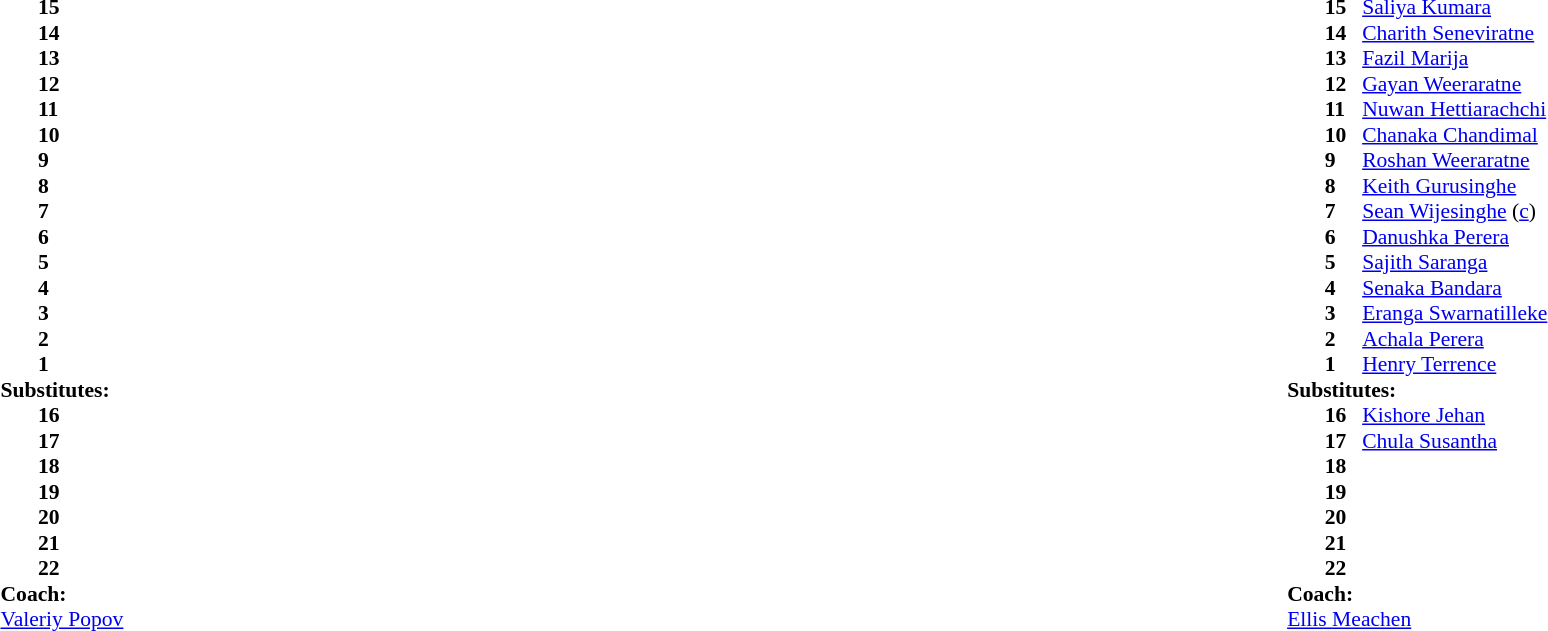<table style="width:100%;">
<tr>
<td style="vertical-align:top; width:50%;"><br><table style="font-size: 90%" cellspacing="0" cellpadding="0">
<tr>
<th width="25"></th>
<th width="25"></th>
</tr>
<tr>
<td></td>
<td><strong>15</strong></td>
<td></td>
<td></td>
</tr>
<tr>
<td></td>
<td><strong>14</strong></td>
<td></td>
<td></td>
</tr>
<tr>
<td></td>
<td><strong>13</strong></td>
<td></td>
<td></td>
</tr>
<tr>
<td></td>
<td><strong>12</strong></td>
<td></td>
<td></td>
</tr>
<tr>
<td></td>
<td><strong>11</strong></td>
<td></td>
<td></td>
</tr>
<tr>
<td></td>
<td><strong>10</strong></td>
<td></td>
<td></td>
</tr>
<tr>
<td></td>
<td><strong>9</strong></td>
<td></td>
<td></td>
</tr>
<tr>
<td></td>
<td><strong>8</strong></td>
<td></td>
<td></td>
</tr>
<tr>
<td></td>
<td><strong>7</strong></td>
<td></td>
<td></td>
</tr>
<tr>
<td></td>
<td><strong>6</strong></td>
<td></td>
<td></td>
</tr>
<tr>
<td></td>
<td><strong>5</strong></td>
<td></td>
<td></td>
</tr>
<tr>
<td></td>
<td><strong>4</strong></td>
<td></td>
<td></td>
</tr>
<tr>
<td></td>
<td><strong>3</strong></td>
<td></td>
<td></td>
</tr>
<tr>
<td></td>
<td><strong>2</strong></td>
<td></td>
<td></td>
</tr>
<tr>
<td></td>
<td><strong>1</strong></td>
<td></td>
<td></td>
</tr>
<tr>
<td colspan=3><strong>Substitutes:</strong></td>
</tr>
<tr>
<td></td>
<td><strong>16</strong></td>
<td></td>
<td></td>
</tr>
<tr>
<td></td>
<td><strong>17</strong></td>
<td></td>
<td></td>
</tr>
<tr>
<td></td>
<td><strong>18</strong></td>
<td></td>
<td></td>
</tr>
<tr>
<td></td>
<td><strong>19</strong></td>
<td></td>
<td></td>
</tr>
<tr>
<td></td>
<td><strong>20</strong></td>
<td></td>
<td></td>
</tr>
<tr>
<td></td>
<td><strong>21</strong></td>
<td></td>
<td></td>
</tr>
<tr>
<td></td>
<td><strong>22</strong></td>
<td></td>
<td></td>
</tr>
<tr>
<td colspan="3"><strong>Coach:</strong></td>
</tr>
<tr>
<td colspan="4"> <a href='#'>Valeriy Popov</a></td>
</tr>
</table>
</td>
<td style="vertical-align:top; width:50%;"><br><table cellspacing="0" cellpadding="0" style="font-size:90%; margin:auto;">
<tr>
<th width="25"></th>
<th width="25"></th>
</tr>
<tr>
<td></td>
<td><strong>15</strong></td>
<td><a href='#'>Saliya Kumara</a></td>
<td></td>
</tr>
<tr>
<td></td>
<td><strong>14</strong></td>
<td><a href='#'>Charith Seneviratne</a></td>
<td></td>
</tr>
<tr>
<td></td>
<td><strong>13</strong></td>
<td><a href='#'>Fazil Marija</a></td>
<td></td>
</tr>
<tr>
<td></td>
<td><strong>12</strong></td>
<td><a href='#'>Gayan Weeraratne</a></td>
<td></td>
</tr>
<tr>
<td></td>
<td><strong>11</strong></td>
<td><a href='#'>Nuwan Hettiarachchi</a></td>
<td></td>
</tr>
<tr>
<td></td>
<td><strong>10</strong></td>
<td><a href='#'>Chanaka Chandimal</a></td>
<td></td>
</tr>
<tr>
<td></td>
<td><strong>9</strong></td>
<td><a href='#'>Roshan Weeraratne</a></td>
<td></td>
</tr>
<tr>
<td></td>
<td><strong>8</strong></td>
<td><a href='#'>Keith Gurusinghe</a></td>
<td></td>
</tr>
<tr>
<td></td>
<td><strong>7</strong></td>
<td><a href='#'>Sean Wijesinghe</a> (<a href='#'>c</a>)</td>
<td></td>
</tr>
<tr>
<td></td>
<td><strong>6</strong></td>
<td><a href='#'>Danushka Perera</a></td>
<td></td>
</tr>
<tr>
<td></td>
<td><strong>5</strong></td>
<td><a href='#'>Sajith Saranga</a></td>
<td></td>
</tr>
<tr>
<td></td>
<td><strong>4</strong></td>
<td><a href='#'>Senaka Bandara</a></td>
<td></td>
</tr>
<tr>
<td></td>
<td><strong>3</strong></td>
<td><a href='#'>Eranga Swarnatilleke</a></td>
<td></td>
</tr>
<tr>
<td></td>
<td><strong>2</strong></td>
<td><a href='#'>Achala Perera</a></td>
<td></td>
</tr>
<tr>
<td></td>
<td><strong>1</strong></td>
<td><a href='#'>Henry Terrence</a></td>
<td></td>
</tr>
<tr>
<td colspan=3><strong>Substitutes:</strong></td>
</tr>
<tr>
<td></td>
<td><strong>16</strong></td>
<td><a href='#'>Kishore Jehan</a></td>
<td></td>
</tr>
<tr>
<td></td>
<td><strong>17</strong></td>
<td><a href='#'>Chula Susantha</a></td>
<td></td>
</tr>
<tr>
<td></td>
<td><strong>18</strong></td>
<td></td>
<td></td>
</tr>
<tr>
<td></td>
<td><strong>19</strong></td>
<td></td>
<td></td>
</tr>
<tr>
<td></td>
<td><strong>20</strong></td>
<td></td>
<td></td>
</tr>
<tr>
<td></td>
<td><strong>21</strong></td>
<td></td>
<td></td>
</tr>
<tr>
<td></td>
<td><strong>22</strong></td>
<td></td>
<td></td>
</tr>
<tr>
<td colspan="3"><strong>Coach:</strong></td>
</tr>
<tr>
<td colspan="4"> <a href='#'>Ellis Meachen</a></td>
</tr>
</table>
</td>
</tr>
</table>
